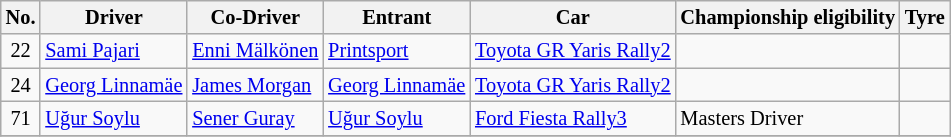<table class="wikitable" style="font-size: 85%;">
<tr>
<th>No.</th>
<th>Driver</th>
<th>Co-Driver</th>
<th>Entrant</th>
<th>Car</th>
<th>Championship eligibility</th>
<th>Tyre</th>
</tr>
<tr>
<td align="center">22</td>
<td> <a href='#'>Sami Pajari</a></td>
<td> <a href='#'>Enni Mälkönen</a></td>
<td> <a href='#'>Printsport</a></td>
<td><a href='#'>Toyota GR Yaris Rally2</a></td>
<td></td>
<td align="center"></td>
</tr>
<tr>
<td align="center">24</td>
<td> <a href='#'>Georg Linnamäe</a></td>
<td> <a href='#'>James Morgan</a></td>
<td> <a href='#'>Georg Linnamäe</a></td>
<td><a href='#'>Toyota GR Yaris Rally2</a></td>
<td></td>
<td align="center"></td>
</tr>
<tr>
<td align="center">71</td>
<td> <a href='#'>Uğur Soylu</a></td>
<td> <a href='#'>Sener Guray</a></td>
<td> <a href='#'>Uğur Soylu</a></td>
<td><a href='#'>Ford Fiesta Rally3</a></td>
<td>Masters Driver</td>
<td align="center"></td>
</tr>
<tr>
</tr>
</table>
